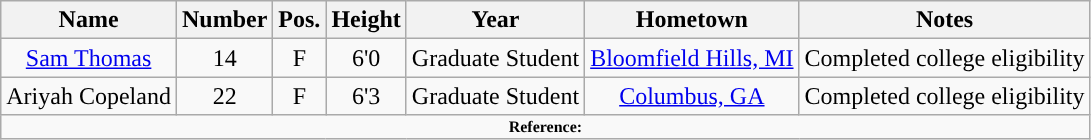<table class="wikitable sortable sortable" style="text-align: center">
<tr align=center>
<th>Name</th>
<th>Number</th>
<th>Pos.</th>
<th>Height</th>
<th>Year</th>
<th>Hometown</th>
<th>Notes</th>
</tr>
<tr>
<td><a href='#'>Sam Thomas</a></td>
<td>14</td>
<td>F</td>
<td>6'0</td>
<td>Graduate Student</td>
<td><a href='#'>Bloomfield Hills, MI</a></td>
<td>Completed college eligibility</td>
</tr>
<tr>
<td>Ariyah Copeland</td>
<td>22</td>
<td>F</td>
<td>6'3</td>
<td>Graduate Student</td>
<td><a href='#'>Columbus, GA</a></td>
<td>Completed college eligibility</td>
</tr>
<tr>
<td colspan ="7" style="font-size:8pt; text-align:center;"><strong>Reference:</strong></td>
</tr>
</table>
